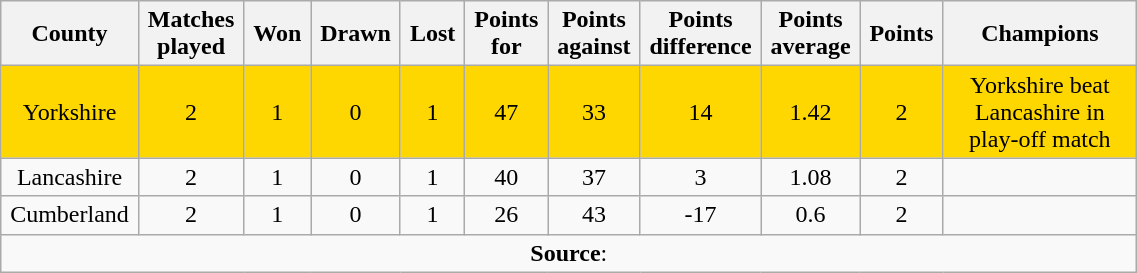<table class="wikitable plainrowheaders" style="text-align: center; width: 60%">
<tr>
<th scope="col" style="width: 5%;">County</th>
<th scope="col" style="width: 5%;">Matches played</th>
<th scope="col" style="width: 5%;">Won</th>
<th scope="col" style="width: 5%;">Drawn</th>
<th scope="col" style="width: 5%;">Lost</th>
<th scope="col" style="width: 5%;">Points for</th>
<th scope="col" style="width: 5%;">Points against</th>
<th scope="col" style="width: 5%;">Points difference</th>
<th scope="col" style="width: 5%;">Points average</th>
<th scope="col" style="width: 5%;">Points</th>
<th scope="col" style="width: 15%;">Champions</th>
</tr>
<tr style="background: gold;">
<td>Yorkshire</td>
<td>2</td>
<td>1</td>
<td>0</td>
<td>1</td>
<td>47</td>
<td>33</td>
<td>14</td>
<td>1.42</td>
<td>2</td>
<td>Yorkshire beat Lancashire in play-off match</td>
</tr>
<tr>
<td>Lancashire</td>
<td>2</td>
<td>1</td>
<td>0</td>
<td>1</td>
<td>40</td>
<td>37</td>
<td>3</td>
<td>1.08</td>
<td>2</td>
<td></td>
</tr>
<tr>
<td>Cumberland</td>
<td>2</td>
<td>1</td>
<td>0</td>
<td>1</td>
<td>26</td>
<td>43</td>
<td>-17</td>
<td>0.6</td>
<td>2</td>
<td></td>
</tr>
<tr>
<td colspan="11"><strong>Source</strong>:</td>
</tr>
</table>
